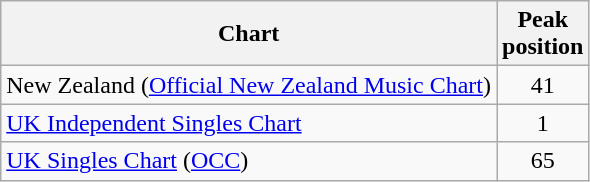<table class="wikitable sortable">
<tr>
<th align="left">Chart</th>
<th style="text-align:center;">Peak<br>position</th>
</tr>
<tr>
<td>New Zealand (<a href='#'>Official New Zealand Music Chart</a>)</td>
<td align="center">41</td>
</tr>
<tr>
<td><a href='#'>UK Independent Singles Chart</a></td>
<td align="center">1</td>
</tr>
<tr>
<td><a href='#'>UK Singles Chart</a> (<a href='#'>OCC</a>)</td>
<td align="center">65</td>
</tr>
</table>
